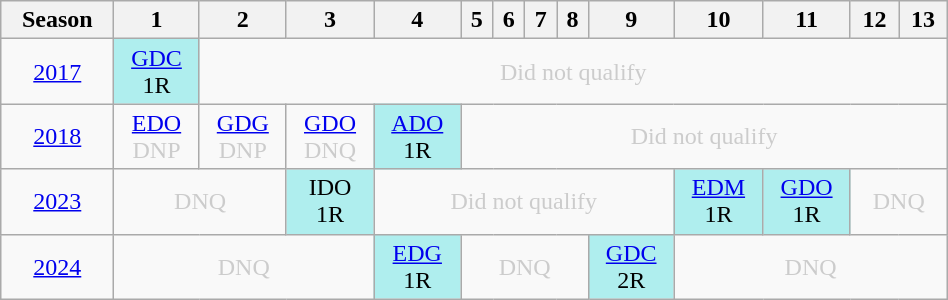<table class="wikitable" style="width:50%; margin:0">
<tr>
<th>Season</th>
<th>1</th>
<th>2</th>
<th>3</th>
<th>4</th>
<th>5</th>
<th>6</th>
<th>7</th>
<th>8</th>
<th>9</th>
<th>10</th>
<th>11</th>
<th>12</th>
<th>13</th>
</tr>
<tr>
<td style="text-align:center;"background:#efefef;"><a href='#'>2017</a></td>
<td style="text-align:center; background:#afeeee;"><a href='#'>GDC</a><br>1R</td>
<td colspan="12" style="text-align:center; color:#ccc;">Did not qualify</td>
</tr>
<tr>
<td style="text-align:center;"background:#efefef;"><a href='#'>2018</a></td>
<td style="text-align:center; color:#ccc;"><a href='#'>EDO</a><br>DNP</td>
<td style="text-align:center; color:#ccc;"><a href='#'>GDG</a><br>DNP</td>
<td style="text-align:center; color:#ccc;"><a href='#'>GDO</a><br>DNQ</td>
<td style="text-align:center; background:#afeeee;"><a href='#'>ADO</a><br>1R</td>
<td colspan="9" style="text-align:center; color:#ccc;">Did not qualify</td>
</tr>
<tr>
<td style="text-align:center;"background:#efefef;"><a href='#'>2023</a></td>
<td colspan="2" style="text-align:center; color:#ccc;">DNQ</td>
<td style="text-align:center; background:#afeeee;">IDO<br>1R</td>
<td colspan="6" style="text-align:center; color:#ccc;">Did not qualify</td>
<td style="text-align:center; background:#afeeee;"><a href='#'>EDM</a><br>1R</td>
<td style="text-align:center; background:#afeeee;"><a href='#'>GDO</a><br>1R</td>
<td colspan="2" style="text-align:center; color:#ccc;">DNQ</td>
</tr>
<tr>
<td style="text-align:center;"background:#efefef;"><a href='#'>2024</a></td>
<td colspan="3" style="text-align:center; color:#ccc;">DNQ</td>
<td style="text-align:center; background:#afeeee;"><a href='#'>EDG</a><br>1R</td>
<td colspan="4" style="text-align:center; color:#ccc;">DNQ</td>
<td style="text-align:center; background:#afeeee;"><a href='#'>GDC</a><br>2R</td>
<td colspan="4" style="text-align:center; color:#ccc;">DNQ</td>
</tr>
</table>
